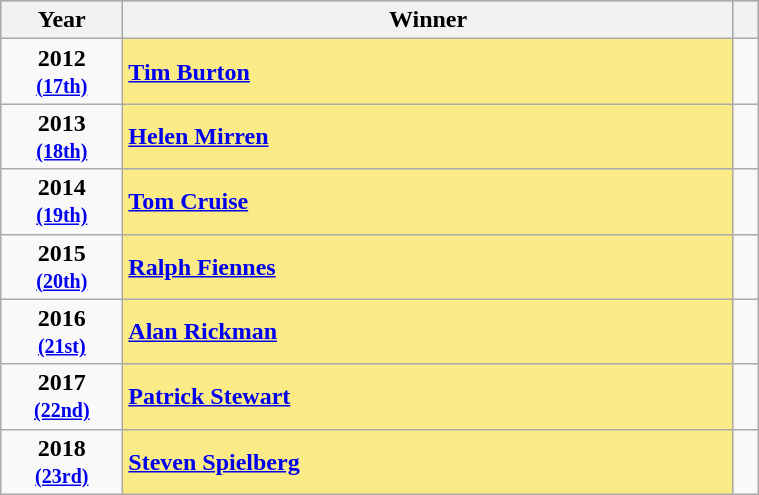<table class="wikitable" width="40%">
<tr bgcolor="#bebebe">
<th width="10%">Year</th>
<th width="50%">Winner</th>
<th width="2%"></th>
</tr>
<tr>
<td style="text-align:center"><strong>2012<br> <small><a href='#'>(17th)</a></small></strong></td>
<td style="background:#FAEB86"><strong><a href='#'>Tim Burton</a></strong></td>
<td style="text-align:center"></td>
</tr>
<tr>
<td style="text-align:center"><strong>2013<br> <small><a href='#'>(18th)</a></small></strong></td>
<td style="background:#FAEB86"><strong><a href='#'>Helen Mirren</a></strong></td>
<td style="text-align:center"></td>
</tr>
<tr>
<td style="text-align:center"><strong>2014<br> <small><a href='#'>(19th)</a></small></strong></td>
<td style="background:#FAEB86"><strong><a href='#'>Tom Cruise</a></strong></td>
<td style="text-align:center"></td>
</tr>
<tr>
<td style="text-align:center"><strong>2015<br> <small><a href='#'>(20th)</a></small></strong></td>
<td style="background:#FAEB86"><strong><a href='#'>Ralph Fiennes</a></strong></td>
<td style="text-align:center"></td>
</tr>
<tr>
<td style="text-align:center"><strong>2016<br> <small><a href='#'>(21st)</a></small></strong></td>
<td style="background:#FAEB86"><strong><a href='#'>Alan Rickman</a></strong></td>
<td style="text-align:center"></td>
</tr>
<tr>
<td style="text-align:center"><strong>2017<br> <small><a href='#'>(22nd)</a></small></strong></td>
<td style="background:#FAEB86"><strong><a href='#'>Patrick Stewart</a></strong></td>
<td style="text-align:center"></td>
</tr>
<tr>
<td style="text-align:center"><strong>2018<br> <small><a href='#'>(23rd)</a></small></strong></td>
<td style="background:#FAEB86"><strong><a href='#'>Steven Spielberg</a></strong></td>
<td style="text-align:center"></td>
</tr>
</table>
